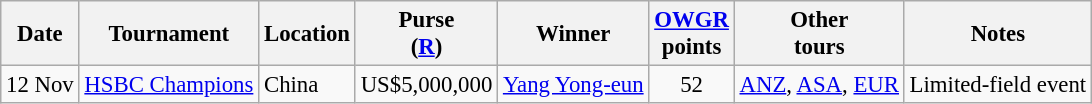<table class="wikitable" style="font-size:95%">
<tr>
<th>Date</th>
<th>Tournament</th>
<th>Location</th>
<th>Purse<br>(<a href='#'>R</a>)</th>
<th>Winner</th>
<th><a href='#'>OWGR</a><br>points</th>
<th>Other<br>tours</th>
<th>Notes</th>
</tr>
<tr>
<td>12 Nov</td>
<td><a href='#'>HSBC Champions</a></td>
<td>China</td>
<td align=right>US$5,000,000</td>
<td> <a href='#'>Yang Yong-eun</a></td>
<td align=center>52</td>
<td><a href='#'>ANZ</a>, <a href='#'>ASA</a>, <a href='#'>EUR</a></td>
<td>Limited-field event</td>
</tr>
</table>
